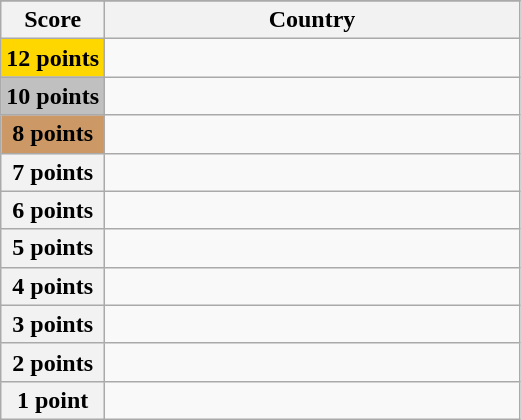<table class="wikitable">
<tr>
</tr>
<tr>
<th scope="col" style="width:20%;">Score</th>
<th scope="col">Country</th>
</tr>
<tr>
<th scope="row" style="background:gold">12 points</th>
<td></td>
</tr>
<tr>
<th scope="row" style="background:silver">10 points</th>
<td></td>
</tr>
<tr>
<th scope="row" style="background:#c96;">8 points</th>
<td></td>
</tr>
<tr>
<th scope="row">7 points</th>
<td></td>
</tr>
<tr>
<th scope="row">6 points</th>
<td></td>
</tr>
<tr>
<th scope="row">5 points</th>
<td></td>
</tr>
<tr>
<th scope="row">4 points</th>
<td></td>
</tr>
<tr>
<th scope="row">3 points</th>
<td></td>
</tr>
<tr>
<th scope="row">2 points</th>
<td></td>
</tr>
<tr>
<th scope="row">1 point</th>
<td></td>
</tr>
</table>
